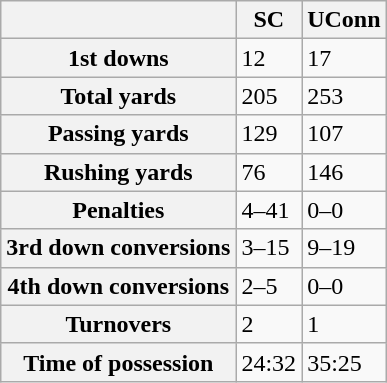<table class="wikitable">
<tr>
<th></th>
<th scope="col">SC</th>
<th scope="col">UConn</th>
</tr>
<tr>
<th scope="row">1st downs</th>
<td>12</td>
<td>17</td>
</tr>
<tr>
<th scope="row">Total yards</th>
<td>205</td>
<td>253</td>
</tr>
<tr>
<th scope="row">Passing yards</th>
<td>129</td>
<td>107</td>
</tr>
<tr>
<th scope="row">Rushing yards</th>
<td>76</td>
<td>146</td>
</tr>
<tr>
<th scope="row">Penalties</th>
<td>4–41</td>
<td>0–0</td>
</tr>
<tr>
<th scope="row">3rd down conversions</th>
<td>3–15</td>
<td>9–19</td>
</tr>
<tr>
<th scope="row">4th down conversions</th>
<td>2–5</td>
<td>0–0</td>
</tr>
<tr>
<th scope="row">Turnovers</th>
<td>2</td>
<td>1</td>
</tr>
<tr>
<th scope="row">Time of possession</th>
<td>24:32</td>
<td>35:25</td>
</tr>
</table>
